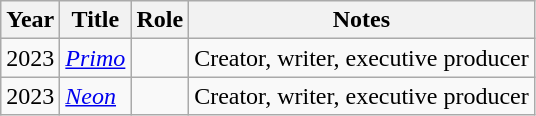<table class="wikitable sortable">
<tr>
<th>Year</th>
<th>Title</th>
<th>Role</th>
<th>Notes</th>
</tr>
<tr>
<td>2023</td>
<td><em><a href='#'>Primo</a></em></td>
<td></td>
<td>Creator, writer, executive producer</td>
</tr>
<tr>
<td>2023</td>
<td><em><a href='#'>Neon</a></em></td>
<td></td>
<td>Creator, writer, executive producer</td>
</tr>
</table>
